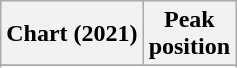<table class="wikitable plainrowheaders" style="text-align:center">
<tr>
<th scope="col">Chart (2021)</th>
<th scope="col">Peak<br>position</th>
</tr>
<tr>
</tr>
<tr>
</tr>
</table>
